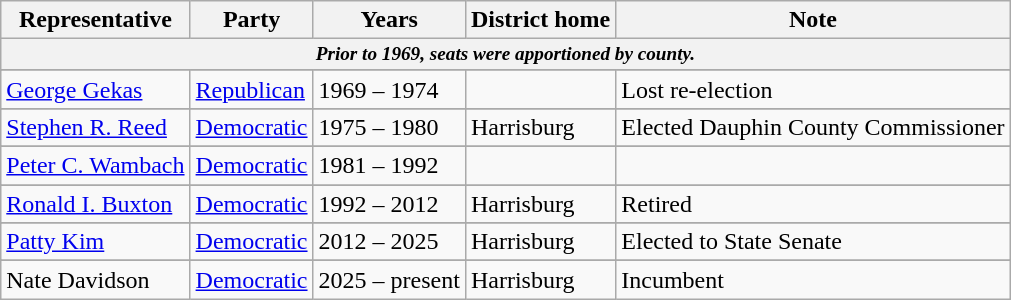<table class=wikitable>
<tr valign=bottom>
<th>Representative</th>
<th>Party</th>
<th>Years</th>
<th>District home</th>
<th>Note</th>
</tr>
<tr>
<th colspan=5 style="font-size: 80%;"><em>Prior to 1969, seats were apportioned by county.</em></th>
</tr>
<tr>
</tr>
<tr>
<td><a href='#'>George Gekas</a></td>
<td><a href='#'>Republican</a></td>
<td>1969 – 1974</td>
<td></td>
<td>Lost re-election</td>
</tr>
<tr>
</tr>
<tr>
<td><a href='#'>Stephen R. Reed</a></td>
<td><a href='#'>Democratic</a></td>
<td nowrap>1975 – 1980</td>
<td>Harrisburg</td>
<td>Elected Dauphin County Commissioner</td>
</tr>
<tr>
</tr>
<tr>
<td><a href='#'>Peter C. Wambach</a></td>
<td><a href='#'>Democratic</a></td>
<td nowrap>1981 – 1992</td>
<td></td>
<td></td>
</tr>
<tr>
</tr>
<tr>
<td><a href='#'>Ronald I. Buxton</a></td>
<td><a href='#'>Democratic</a></td>
<td>1992 – 2012</td>
<td>Harrisburg</td>
<td>Retired</td>
</tr>
<tr>
</tr>
<tr>
<td><a href='#'>Patty Kim</a></td>
<td><a href='#'>Democratic</a></td>
<td>2012 – 2025</td>
<td>Harrisburg</td>
<td>Elected to State Senate<br></td>
</tr>
<tr>
</tr>
<tr>
<td>Nate Davidson</td>
<td><a href='#'>Democratic</a></td>
<td>2025 – present</td>
<td>Harrisburg</td>
<td>Incumbent<br></td>
</tr>
</table>
